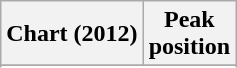<table class="wikitable sortable plainrowheaders" style="text-align:center">
<tr>
<th>Chart (2012)</th>
<th>Peak<br>position</th>
</tr>
<tr>
</tr>
<tr>
</tr>
</table>
